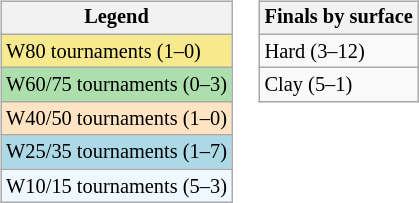<table>
<tr valign="top">
<td><br><table class="wikitable" style="font-size:85%">
<tr>
<th>Legend</th>
</tr>
<tr style="background:#f7e98e;">
<td>W80 tournaments (1–0)</td>
</tr>
<tr style="background:#addfad;">
<td>W60/75 tournaments (0–3)</td>
</tr>
<tr style="background:#ffe4c4;">
<td>W40/50 tournaments (1–0)</td>
</tr>
<tr style="background:lightblue;">
<td>W25/35 tournaments (1–7)</td>
</tr>
<tr style="background:#f0f8ff;">
<td>W10/15 tournaments (5–3)</td>
</tr>
</table>
</td>
<td><br><table class="wikitable" style="font-size:85%">
<tr>
<th>Finals by surface</th>
</tr>
<tr>
<td>Hard (3–12)</td>
</tr>
<tr>
<td>Clay (5–1)</td>
</tr>
</table>
</td>
</tr>
</table>
